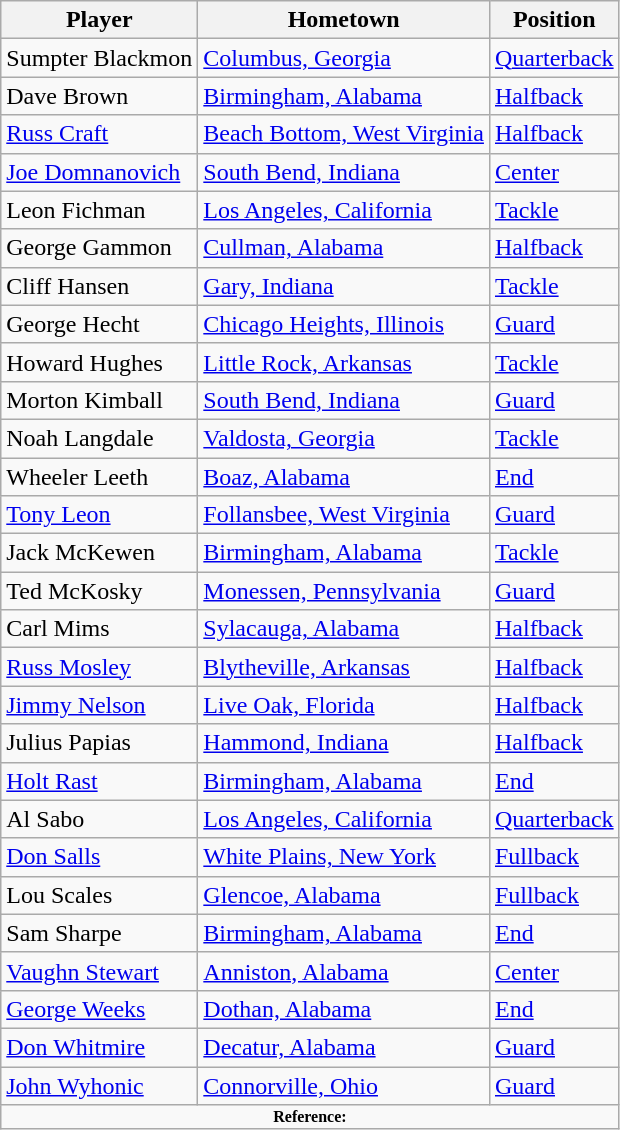<table class="wikitable" border="1">
<tr ;>
<th>Player</th>
<th>Hometown</th>
<th>Position</th>
</tr>
<tr>
<td>Sumpter Blackmon</td>
<td><a href='#'>Columbus, Georgia</a></td>
<td><a href='#'>Quarterback</a></td>
</tr>
<tr>
<td>Dave Brown</td>
<td><a href='#'>Birmingham, Alabama</a></td>
<td><a href='#'>Halfback</a></td>
</tr>
<tr>
<td><a href='#'>Russ Craft</a></td>
<td><a href='#'>Beach Bottom, West Virginia</a></td>
<td><a href='#'>Halfback</a></td>
</tr>
<tr>
<td><a href='#'>Joe Domnanovich</a></td>
<td><a href='#'>South Bend, Indiana</a></td>
<td><a href='#'>Center</a></td>
</tr>
<tr>
<td>Leon Fichman</td>
<td><a href='#'>Los Angeles, California</a></td>
<td><a href='#'>Tackle</a></td>
</tr>
<tr>
<td>George Gammon</td>
<td><a href='#'>Cullman, Alabama</a></td>
<td><a href='#'>Halfback</a></td>
</tr>
<tr>
<td>Cliff Hansen</td>
<td><a href='#'>Gary, Indiana</a></td>
<td><a href='#'>Tackle</a></td>
</tr>
<tr>
<td>George Hecht</td>
<td><a href='#'>Chicago Heights, Illinois</a></td>
<td><a href='#'>Guard</a></td>
</tr>
<tr>
<td>Howard Hughes</td>
<td><a href='#'>Little Rock, Arkansas</a></td>
<td><a href='#'>Tackle</a></td>
</tr>
<tr>
<td>Morton Kimball</td>
<td><a href='#'>South Bend, Indiana</a></td>
<td><a href='#'>Guard</a></td>
</tr>
<tr>
<td>Noah Langdale</td>
<td><a href='#'>Valdosta, Georgia</a></td>
<td><a href='#'>Tackle</a></td>
</tr>
<tr>
<td>Wheeler Leeth</td>
<td><a href='#'>Boaz, Alabama</a></td>
<td><a href='#'>End</a></td>
</tr>
<tr>
<td><a href='#'>Tony Leon</a></td>
<td><a href='#'>Follansbee, West Virginia</a></td>
<td><a href='#'>Guard</a></td>
</tr>
<tr>
<td>Jack McKewen</td>
<td><a href='#'>Birmingham, Alabama</a></td>
<td><a href='#'>Tackle</a></td>
</tr>
<tr>
<td>Ted McKosky</td>
<td><a href='#'>Monessen, Pennsylvania</a></td>
<td><a href='#'>Guard</a></td>
</tr>
<tr>
<td>Carl Mims</td>
<td><a href='#'>Sylacauga, Alabama</a></td>
<td><a href='#'>Halfback</a></td>
</tr>
<tr>
<td><a href='#'>Russ Mosley</a></td>
<td><a href='#'>Blytheville, Arkansas</a></td>
<td><a href='#'>Halfback</a></td>
</tr>
<tr>
<td><a href='#'>Jimmy Nelson</a></td>
<td><a href='#'>Live Oak, Florida</a></td>
<td><a href='#'>Halfback</a></td>
</tr>
<tr>
<td>Julius Papias</td>
<td><a href='#'>Hammond, Indiana</a></td>
<td><a href='#'>Halfback</a></td>
</tr>
<tr>
<td><a href='#'>Holt Rast</a></td>
<td><a href='#'>Birmingham, Alabama</a></td>
<td><a href='#'>End</a></td>
</tr>
<tr>
<td>Al Sabo</td>
<td><a href='#'>Los Angeles, California</a></td>
<td><a href='#'>Quarterback</a></td>
</tr>
<tr>
<td><a href='#'>Don Salls</a></td>
<td><a href='#'>White Plains, New York</a></td>
<td><a href='#'>Fullback</a></td>
</tr>
<tr>
<td>Lou Scales</td>
<td><a href='#'>Glencoe, Alabama</a></td>
<td><a href='#'>Fullback</a></td>
</tr>
<tr>
<td>Sam Sharpe</td>
<td><a href='#'>Birmingham, Alabama</a></td>
<td><a href='#'>End</a></td>
</tr>
<tr>
<td><a href='#'>Vaughn Stewart</a></td>
<td><a href='#'>Anniston, Alabama</a></td>
<td><a href='#'>Center</a></td>
</tr>
<tr>
<td><a href='#'>George Weeks</a></td>
<td><a href='#'>Dothan, Alabama</a></td>
<td><a href='#'>End</a></td>
</tr>
<tr>
<td><a href='#'>Don Whitmire</a></td>
<td><a href='#'>Decatur, Alabama</a></td>
<td><a href='#'>Guard</a></td>
</tr>
<tr>
<td><a href='#'>John Wyhonic</a></td>
<td><a href='#'>Connorville, Ohio</a></td>
<td><a href='#'>Guard</a></td>
</tr>
<tr>
<td colspan="3" style="font-size: 8pt" align="center"><strong>Reference:</strong></td>
</tr>
</table>
